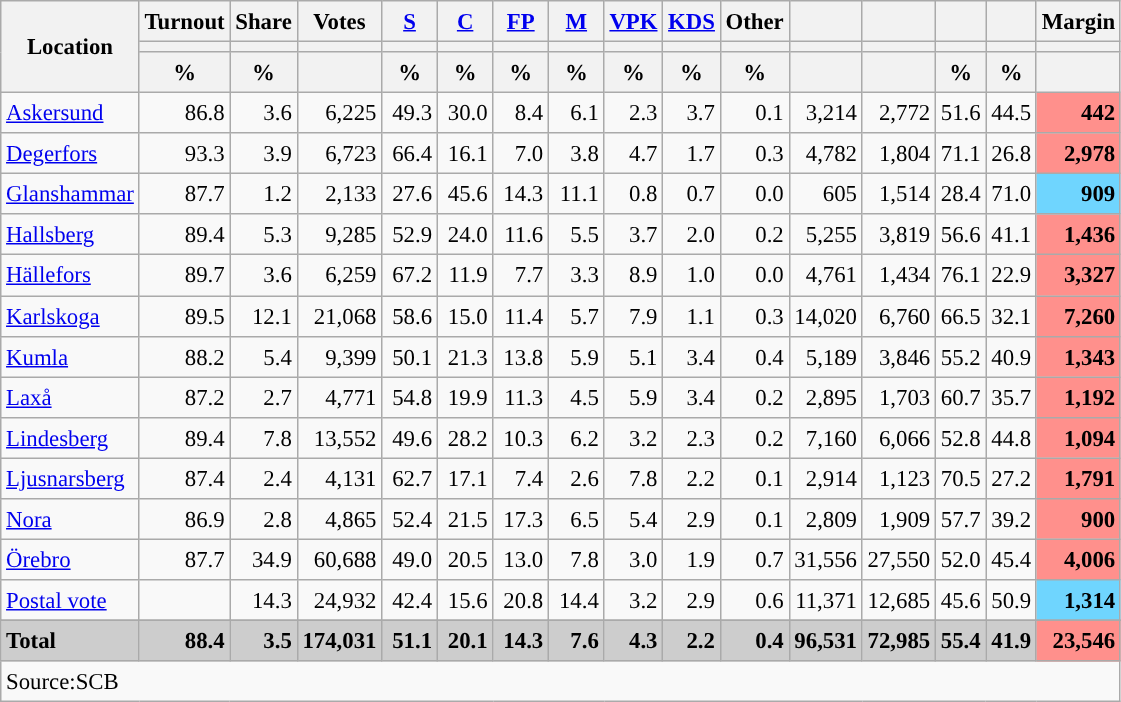<table class="wikitable sortable" style="text-align:right; font-size:95%; line-height:20px;">
<tr>
<th rowspan="3">Location</th>
<th>Turnout</th>
<th>Share</th>
<th>Votes</th>
<th width="30px" class="unsortable"><a href='#'>S</a></th>
<th width="30px" class="unsortable"><a href='#'>C</a></th>
<th width="30px" class="unsortable"><a href='#'>FP</a></th>
<th width="30px" class="unsortable"><a href='#'>M</a></th>
<th width="30px" class="unsortable"><a href='#'>VPK</a></th>
<th width="30px" class="unsortable"><a href='#'>KDS</a></th>
<th width="30px" class="unsortable">Other</th>
<th></th>
<th></th>
<th></th>
<th></th>
<th>Margin</th>
</tr>
<tr>
<th></th>
<th></th>
<th></th>
<th style="background:"></th>
<th style="background:"></th>
<th style="background:"></th>
<th style="background:"></th>
<th style="background:"></th>
<th style="background:"></th>
<th style="background:"></th>
<th style="background:"></th>
<th style="background:"></th>
<th style="background:"></th>
<th style="background:"></th>
<th></th>
</tr>
<tr>
<th data-sort-type="number">%</th>
<th data-sort-type="number">%</th>
<th></th>
<th data-sort-type="number">%</th>
<th data-sort-type="number">%</th>
<th data-sort-type="number">%</th>
<th data-sort-type="number">%</th>
<th data-sort-type="number">%</th>
<th data-sort-type="number">%</th>
<th data-sort-type="number">%</th>
<th data-sort-type="number"></th>
<th data-sort-type="number"></th>
<th data-sort-type="number">%</th>
<th data-sort-type="number">%</th>
<th data-sort-type="number"></th>
</tr>
<tr>
<td align=left><a href='#'>Askersund</a></td>
<td>86.8</td>
<td>3.6</td>
<td>6,225</td>
<td>49.3</td>
<td>30.0</td>
<td>8.4</td>
<td>6.1</td>
<td>2.3</td>
<td>3.7</td>
<td>0.1</td>
<td>3,214</td>
<td>2,772</td>
<td>51.6</td>
<td>44.5</td>
<td bgcolor=#ff908c><strong>442</strong></td>
</tr>
<tr>
<td align=left><a href='#'>Degerfors</a></td>
<td>93.3</td>
<td>3.9</td>
<td>6,723</td>
<td>66.4</td>
<td>16.1</td>
<td>7.0</td>
<td>3.8</td>
<td>4.7</td>
<td>1.7</td>
<td>0.3</td>
<td>4,782</td>
<td>1,804</td>
<td>71.1</td>
<td>26.8</td>
<td bgcolor=#ff908c><strong>2,978</strong></td>
</tr>
<tr>
<td align=left><a href='#'>Glanshammar</a></td>
<td>87.7</td>
<td>1.2</td>
<td>2,133</td>
<td>27.6</td>
<td>45.6</td>
<td>14.3</td>
<td>11.1</td>
<td>0.8</td>
<td>0.7</td>
<td>0.0</td>
<td>605</td>
<td>1,514</td>
<td>28.4</td>
<td>71.0</td>
<td bgcolor=#6fd5fe><strong>909</strong></td>
</tr>
<tr>
<td align=left><a href='#'>Hallsberg</a></td>
<td>89.4</td>
<td>5.3</td>
<td>9,285</td>
<td>52.9</td>
<td>24.0</td>
<td>11.6</td>
<td>5.5</td>
<td>3.7</td>
<td>2.0</td>
<td>0.2</td>
<td>5,255</td>
<td>3,819</td>
<td>56.6</td>
<td>41.1</td>
<td bgcolor=#ff908c><strong>1,436</strong></td>
</tr>
<tr>
<td align=left><a href='#'>Hällefors</a></td>
<td>89.7</td>
<td>3.6</td>
<td>6,259</td>
<td>67.2</td>
<td>11.9</td>
<td>7.7</td>
<td>3.3</td>
<td>8.9</td>
<td>1.0</td>
<td>0.0</td>
<td>4,761</td>
<td>1,434</td>
<td>76.1</td>
<td>22.9</td>
<td bgcolor=#ff908c><strong>3,327</strong></td>
</tr>
<tr>
<td align=left><a href='#'>Karlskoga</a></td>
<td>89.5</td>
<td>12.1</td>
<td>21,068</td>
<td>58.6</td>
<td>15.0</td>
<td>11.4</td>
<td>5.7</td>
<td>7.9</td>
<td>1.1</td>
<td>0.3</td>
<td>14,020</td>
<td>6,760</td>
<td>66.5</td>
<td>32.1</td>
<td bgcolor=#ff908c><strong>7,260</strong></td>
</tr>
<tr>
<td align=left><a href='#'>Kumla</a></td>
<td>88.2</td>
<td>5.4</td>
<td>9,399</td>
<td>50.1</td>
<td>21.3</td>
<td>13.8</td>
<td>5.9</td>
<td>5.1</td>
<td>3.4</td>
<td>0.4</td>
<td>5,189</td>
<td>3,846</td>
<td>55.2</td>
<td>40.9</td>
<td bgcolor=#ff908c><strong>1,343</strong></td>
</tr>
<tr>
<td align=left><a href='#'>Laxå</a></td>
<td>87.2</td>
<td>2.7</td>
<td>4,771</td>
<td>54.8</td>
<td>19.9</td>
<td>11.3</td>
<td>4.5</td>
<td>5.9</td>
<td>3.4</td>
<td>0.2</td>
<td>2,895</td>
<td>1,703</td>
<td>60.7</td>
<td>35.7</td>
<td bgcolor=#ff908c><strong>1,192</strong></td>
</tr>
<tr>
<td align=left><a href='#'>Lindesberg</a></td>
<td>89.4</td>
<td>7.8</td>
<td>13,552</td>
<td>49.6</td>
<td>28.2</td>
<td>10.3</td>
<td>6.2</td>
<td>3.2</td>
<td>2.3</td>
<td>0.2</td>
<td>7,160</td>
<td>6,066</td>
<td>52.8</td>
<td>44.8</td>
<td bgcolor=#ff908c><strong>1,094</strong></td>
</tr>
<tr>
<td align=left><a href='#'>Ljusnarsberg</a></td>
<td>87.4</td>
<td>2.4</td>
<td>4,131</td>
<td>62.7</td>
<td>17.1</td>
<td>7.4</td>
<td>2.6</td>
<td>7.8</td>
<td>2.2</td>
<td>0.1</td>
<td>2,914</td>
<td>1,123</td>
<td>70.5</td>
<td>27.2</td>
<td bgcolor=#ff908c><strong>1,791</strong></td>
</tr>
<tr>
<td align=left><a href='#'>Nora</a></td>
<td>86.9</td>
<td>2.8</td>
<td>4,865</td>
<td>52.4</td>
<td>21.5</td>
<td>17.3</td>
<td>6.5</td>
<td>5.4</td>
<td>2.9</td>
<td>0.1</td>
<td>2,809</td>
<td>1,909</td>
<td>57.7</td>
<td>39.2</td>
<td bgcolor=#ff908c><strong>900</strong></td>
</tr>
<tr>
<td align=left><a href='#'>Örebro</a></td>
<td>87.7</td>
<td>34.9</td>
<td>60,688</td>
<td>49.0</td>
<td>20.5</td>
<td>13.0</td>
<td>7.8</td>
<td>3.0</td>
<td>1.9</td>
<td>0.7</td>
<td>31,556</td>
<td>27,550</td>
<td>52.0</td>
<td>45.4</td>
<td bgcolor=#ff908c><strong>4,006</strong></td>
</tr>
<tr>
<td align=left><a href='#'>Postal vote</a></td>
<td></td>
<td>14.3</td>
<td>24,932</td>
<td>42.4</td>
<td>15.6</td>
<td>20.8</td>
<td>14.4</td>
<td>3.2</td>
<td>2.9</td>
<td>0.6</td>
<td>11,371</td>
<td>12,685</td>
<td>45.6</td>
<td>50.9</td>
<td bgcolor=#6fd5fe><strong>1,314</strong></td>
</tr>
<tr>
</tr>
<tr style="background:#CDCDCD;">
<td align=left><strong>Total</strong></td>
<td><strong>88.4</strong></td>
<td><strong>3.5</strong></td>
<td><strong>174,031</strong></td>
<td><strong>51.1</strong></td>
<td><strong>20.1</strong></td>
<td><strong>14.3</strong></td>
<td><strong>7.6</strong></td>
<td><strong>4.3</strong></td>
<td><strong>2.2</strong></td>
<td><strong>0.4</strong></td>
<td><strong>96,531</strong></td>
<td><strong>72,985</strong></td>
<td><strong>55.4</strong></td>
<td><strong>41.9</strong></td>
<td bgcolor=#ff908c><strong>23,546</strong></td>
</tr>
<tr>
<td align=left colspan=16>Source:SCB </td>
</tr>
</table>
